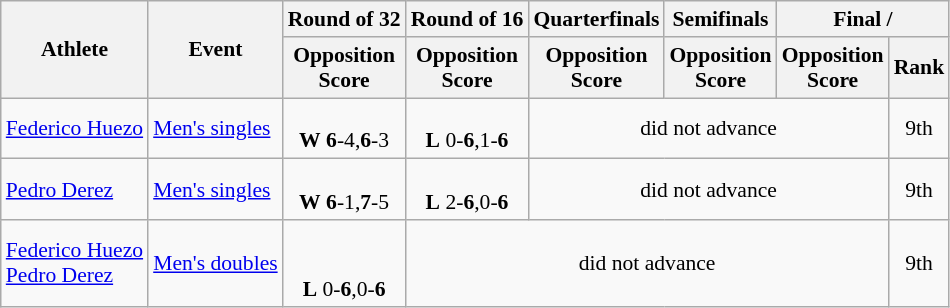<table class="wikitable" border="1" style="font-size:90%">
<tr>
<th rowspan=2>Athlete</th>
<th rowspan=2>Event</th>
<th>Round of 32</th>
<th>Round of 16</th>
<th>Quarterfinals</th>
<th>Semifinals</th>
<th colspan=2>Final / </th>
</tr>
<tr>
<th>Opposition<br>Score</th>
<th>Opposition<br>Score</th>
<th>Opposition<br>Score</th>
<th>Opposition<br>Score</th>
<th>Opposition<br>Score</th>
<th>Rank</th>
</tr>
<tr>
<td><a href='#'>Federico Huezo</a></td>
<td><a href='#'>Men's singles</a></td>
<td align=center><br><strong>W</strong> <strong>6</strong>-4,<strong>6</strong>-3</td>
<td align=center><br><strong>L</strong> 0-<strong>6</strong>,1-<strong>6</strong></td>
<td align=center colspan=3>did not advance</td>
<td align=center>9th</td>
</tr>
<tr>
<td><a href='#'>Pedro Derez</a></td>
<td><a href='#'>Men's singles</a></td>
<td align=center><br><strong>W</strong> <strong>6</strong>-1,<strong>7</strong>-5</td>
<td align=center><br><strong>L</strong> 2-<strong>6</strong>,0-<strong>6</strong></td>
<td align=center colspan=3>did not advance</td>
<td align=center>9th</td>
</tr>
<tr>
<td><a href='#'>Federico Huezo</a> <br> <a href='#'>Pedro Derez</a></td>
<td><a href='#'>Men's doubles</a></td>
<td align=center><br><br><strong>L</strong> 0-<strong>6</strong>,0-<strong>6</strong></td>
<td align=center colspan=4>did not advance</td>
<td align=center>9th</td>
</tr>
</table>
